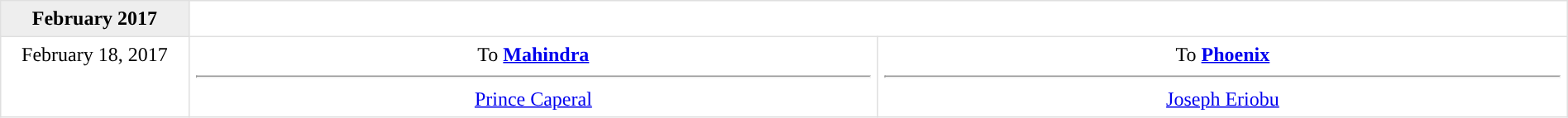<table border=1 style="border-collapse:collapse; text-align: center; width: 100%" bordercolor="#DFDFDF"  cellpadding="5">
<tr bgcolor="eeeeee">
<th>February 2017</th>
</tr>
<tr>
<td style="width:12%" valign="top">February 18, 2017</td>
<td style="width:44%" valign="top">To <strong><a href='#'>Mahindra</a></strong><hr><a href='#'>Prince Caperal</a></td>
<td style="width:44%" valign="top">To <strong><a href='#'>Phoenix</a></strong><hr><a href='#'>Joseph Eriobu</a></td>
</tr>
</table>
